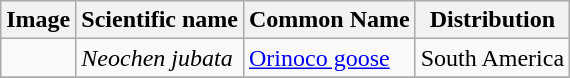<table class="wikitable">
<tr>
<th>Image</th>
<th>Scientific name</th>
<th>Common Name</th>
<th>Distribution</th>
</tr>
<tr>
<td></td>
<td><em>Neochen jubata</em></td>
<td><a href='#'>Orinoco goose</a></td>
<td>South America</td>
</tr>
<tr>
</tr>
</table>
